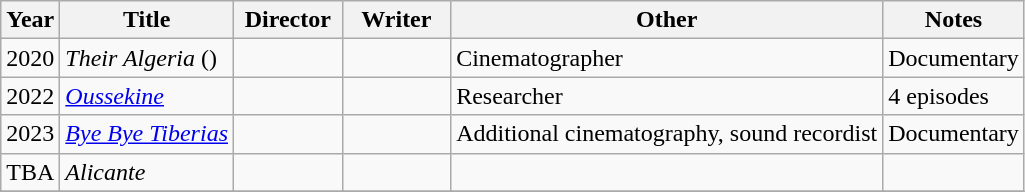<table class="wikitable sortable">
<tr>
<th>Year</th>
<th>Title</th>
<th width="65">Director</th>
<th width="65">Writer</th>
<th>Other</th>
<th>Notes</th>
</tr>
<tr>
<td>2020</td>
<td><em>Their Algeria</em> ()</td>
<td></td>
<td></td>
<td>Cinematographer</td>
<td>Documentary</td>
</tr>
<tr>
<td>2022</td>
<td><em><a href='#'>Oussekine</a></em></td>
<td></td>
<td></td>
<td>Researcher</td>
<td>4 episodes</td>
</tr>
<tr>
<td>2023</td>
<td><em><a href='#'>Bye Bye Tiberias</a></em></td>
<td></td>
<td></td>
<td>Additional cinematography, sound recordist</td>
<td>Documentary</td>
</tr>
<tr>
<td>TBA</td>
<td><em>Alicante</em></td>
<td></td>
<td></td>
<td></td>
<td></td>
</tr>
<tr>
</tr>
</table>
